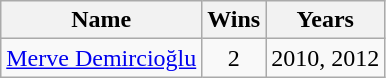<table class="wikitable">
<tr>
<th>Name</th>
<th>Wins</th>
<th>Years</th>
</tr>
<tr>
<td><a href='#'>Merve Demircioğlu</a></td>
<td align=center>2</td>
<td align=left>2010, 2012</td>
</tr>
</table>
